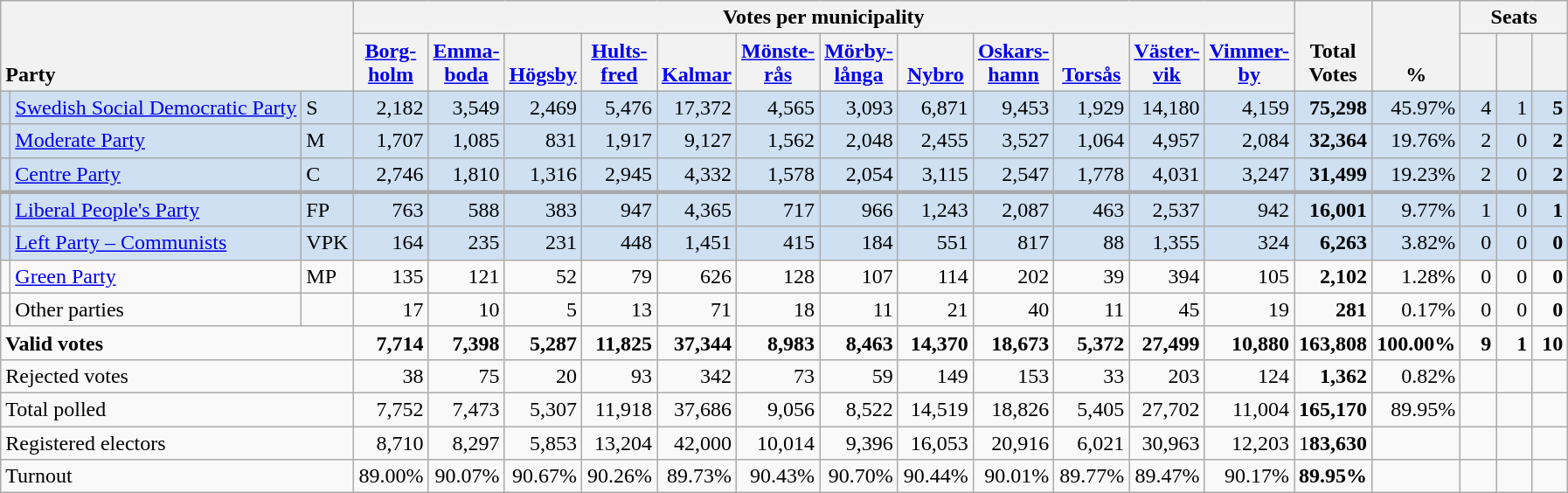<table class="wikitable" border="1" style="text-align:right;">
<tr>
<th style="text-align:left;" valign=bottom rowspan=2 colspan=3>Party</th>
<th colspan=12>Votes per municipality</th>
<th align=center valign=bottom rowspan=2 width="50">Total Votes</th>
<th align=center valign=bottom rowspan=2 width="50">%</th>
<th colspan=3>Seats</th>
</tr>
<tr>
<th align=center valign=bottom width="50"><a href='#'>Borg- holm</a></th>
<th align=center valign=bottom width="50"><a href='#'>Emma- boda</a></th>
<th align=center valign=bottom width="50"><a href='#'>Högsby</a></th>
<th align=center valign=bottom width="50"><a href='#'>Hults- fred</a></th>
<th align=center valign=bottom width="50"><a href='#'>Kalmar</a></th>
<th align=center valign=bottom width="50"><a href='#'>Mönste- rås</a></th>
<th align=center valign=bottom width="50"><a href='#'>Mörby- långa</a></th>
<th align=center valign=bottom width="50"><a href='#'>Nybro</a></th>
<th align=center valign=bottom width="50"><a href='#'>Oskars- hamn</a></th>
<th align=center valign=bottom width="50"><a href='#'>Torsås</a></th>
<th align=center valign=bottom width="50"><a href='#'>Väster- vik</a></th>
<th align=center valign=bottom width="50"><a href='#'>Vimmer- by</a></th>
<th align=center valign=bottom width="20"><small></small></th>
<th align=center valign=bottom width="20"><small><a href='#'></a></small></th>
<th align=center valign=bottom width="20"><small></small></th>
</tr>
<tr style="background:#CEE0F2;">
<td></td>
<td align=left style="white-space: nowrap;"><a href='#'>Swedish Social Democratic Party</a></td>
<td align=left>S</td>
<td>2,182</td>
<td>3,549</td>
<td>2,469</td>
<td>5,476</td>
<td>17,372</td>
<td>4,565</td>
<td>3,093</td>
<td>6,871</td>
<td>9,453</td>
<td>1,929</td>
<td>14,180</td>
<td>4,159</td>
<td><strong>75,298</strong></td>
<td>45.97%</td>
<td>4</td>
<td>1</td>
<td><strong>5</strong></td>
</tr>
<tr style="background:#CEE0F2;">
<td></td>
<td align=left><a href='#'>Moderate Party</a></td>
<td align=left>M</td>
<td>1,707</td>
<td>1,085</td>
<td>831</td>
<td>1,917</td>
<td>9,127</td>
<td>1,562</td>
<td>2,048</td>
<td>2,455</td>
<td>3,527</td>
<td>1,064</td>
<td>4,957</td>
<td>2,084</td>
<td><strong>32,364</strong></td>
<td>19.76%</td>
<td>2</td>
<td>0</td>
<td><strong>2</strong></td>
</tr>
<tr style="background:#CEE0F2;">
<td></td>
<td align=left><a href='#'>Centre Party</a></td>
<td align=left>C</td>
<td>2,746</td>
<td>1,810</td>
<td>1,316</td>
<td>2,945</td>
<td>4,332</td>
<td>1,578</td>
<td>2,054</td>
<td>3,115</td>
<td>2,547</td>
<td>1,778</td>
<td>4,031</td>
<td>3,247</td>
<td><strong>31,499</strong></td>
<td>19.23%</td>
<td>2</td>
<td>0</td>
<td><strong>2</strong></td>
</tr>
<tr style="background:#CEE0F2; border-top:3px solid darkgray;">
<td></td>
<td align=left><a href='#'>Liberal People's Party</a></td>
<td align=left>FP</td>
<td>763</td>
<td>588</td>
<td>383</td>
<td>947</td>
<td>4,365</td>
<td>717</td>
<td>966</td>
<td>1,243</td>
<td>2,087</td>
<td>463</td>
<td>2,537</td>
<td>942</td>
<td><strong>16,001</strong></td>
<td>9.77%</td>
<td>1</td>
<td>0</td>
<td><strong>1</strong></td>
</tr>
<tr style="background:#CEE0F2;">
<td></td>
<td align=left><a href='#'>Left Party – Communists</a></td>
<td align=left>VPK</td>
<td>164</td>
<td>235</td>
<td>231</td>
<td>448</td>
<td>1,451</td>
<td>415</td>
<td>184</td>
<td>551</td>
<td>817</td>
<td>88</td>
<td>1,355</td>
<td>324</td>
<td><strong>6,263</strong></td>
<td>3.82%</td>
<td>0</td>
<td>0</td>
<td><strong>0</strong></td>
</tr>
<tr>
<td></td>
<td align=left><a href='#'>Green Party</a></td>
<td align=left>MP</td>
<td>135</td>
<td>121</td>
<td>52</td>
<td>79</td>
<td>626</td>
<td>128</td>
<td>107</td>
<td>114</td>
<td>202</td>
<td>39</td>
<td>394</td>
<td>105</td>
<td><strong>2,102</strong></td>
<td>1.28%</td>
<td>0</td>
<td>0</td>
<td><strong>0</strong></td>
</tr>
<tr>
<td></td>
<td align=left>Other parties</td>
<td></td>
<td>17</td>
<td>10</td>
<td>5</td>
<td>13</td>
<td>71</td>
<td>18</td>
<td>11</td>
<td>21</td>
<td>40</td>
<td>11</td>
<td>45</td>
<td>19</td>
<td><strong>281</strong></td>
<td>0.17%</td>
<td>0</td>
<td>0</td>
<td><strong>0</strong></td>
</tr>
<tr style="font-weight:bold">
<td align=left colspan=3>Valid votes</td>
<td>7,714</td>
<td>7,398</td>
<td>5,287</td>
<td>11,825</td>
<td>37,344</td>
<td>8,983</td>
<td>8,463</td>
<td>14,370</td>
<td>18,673</td>
<td>5,372</td>
<td>27,499</td>
<td>10,880</td>
<td>163,808</td>
<td>100.00%</td>
<td>9</td>
<td>1</td>
<td>10</td>
</tr>
<tr>
<td align=left colspan=3>Rejected votes</td>
<td>38</td>
<td>75</td>
<td>20</td>
<td>93</td>
<td>342</td>
<td>73</td>
<td>59</td>
<td>149</td>
<td>153</td>
<td>33</td>
<td>203</td>
<td>124</td>
<td><strong>1,362</strong></td>
<td>0.82%</td>
<td></td>
<td></td>
<td></td>
</tr>
<tr>
<td align=left colspan=3>Total polled</td>
<td>7,752</td>
<td>7,473</td>
<td>5,307</td>
<td>11,918</td>
<td>37,686</td>
<td>9,056</td>
<td>8,522</td>
<td>14,519</td>
<td>18,826</td>
<td>5,405</td>
<td>27,702</td>
<td>11,004</td>
<td><strong>165,170</strong></td>
<td>89.95%</td>
<td></td>
<td></td>
<td></td>
</tr>
<tr>
<td align=left colspan=3>Registered electors</td>
<td>8,710</td>
<td>8,297</td>
<td>5,853</td>
<td>13,204</td>
<td>42,000</td>
<td>10,014</td>
<td>9,396</td>
<td>16,053</td>
<td>20,916</td>
<td>6,021</td>
<td>30,963</td>
<td>12,203</td>
<td>1<strong>83,630</strong></td>
<td></td>
<td></td>
<td></td>
<td></td>
</tr>
<tr>
<td align=left colspan=3>Turnout</td>
<td>89.00%</td>
<td>90.07%</td>
<td>90.67%</td>
<td>90.26%</td>
<td>89.73%</td>
<td>90.43%</td>
<td>90.70%</td>
<td>90.44%</td>
<td>90.01%</td>
<td>89.77%</td>
<td>89.47%</td>
<td>90.17%</td>
<td><strong>89.95%</strong></td>
<td></td>
<td></td>
<td></td>
<td></td>
</tr>
</table>
